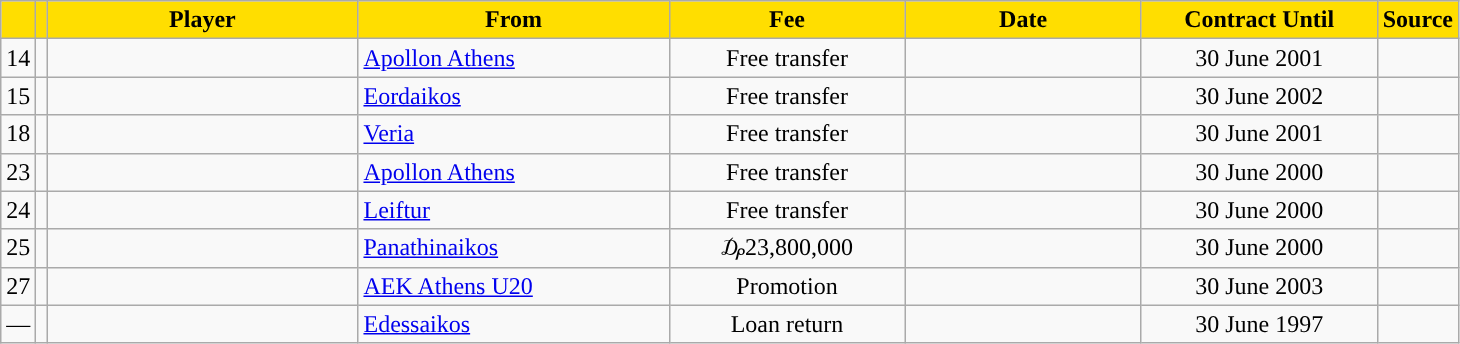<table class="wikitable sortable">
<tr>
<th style="background:#FFDE00"></th>
<th style="background:#FFDE00"></th>
<th width=200 style="background:#FFDE00">Player</th>
<th width=200 style="background:#FFDE00">From</th>
<th width=150 style="background:#FFDE00">Fee</th>
<th width=150 style="background:#FFDE00">Date</th>
<th width=150 style="background:#FFDE00">Contract Until</th>
<th style="background:#FFDE00">Source</th>
</tr>
<tr>
<td align=center>14</td>
<td align=center></td>
<td></td>
<td> <a href='#'>Apollon Athens</a></td>
<td align=center>Free transfer</td>
<td align=center></td>
<td align=center>30 June 2001</td>
<td align=center></td>
</tr>
<tr>
<td align=center>15</td>
<td align=center></td>
<td></td>
<td> <a href='#'>Eordaikos</a></td>
<td align=center>Free transfer</td>
<td align=center></td>
<td align=center>30 June 2002</td>
<td align=center></td>
</tr>
<tr>
<td align=center>18</td>
<td align=center></td>
<td></td>
<td> <a href='#'>Veria</a></td>
<td align=center>Free transfer</td>
<td align=center></td>
<td align=center>30 June 2001</td>
<td align=center></td>
</tr>
<tr>
<td align=center>23</td>
<td align=center></td>
<td></td>
<td> <a href='#'>Apollon Athens</a></td>
<td align=center>Free transfer</td>
<td align=center></td>
<td align=center>30 June 2000</td>
<td align=center></td>
</tr>
<tr>
<td align=center>24</td>
<td align=center></td>
<td></td>
<td> <a href='#'>Leiftur</a></td>
<td align=center>Free transfer</td>
<td align=center></td>
<td align=center>30 June 2000</td>
<td align=center></td>
</tr>
<tr>
<td align=center>25</td>
<td align=center></td>
<td></td>
<td> <a href='#'>Panathinaikos</a></td>
<td align=center>₯23,800,000</td>
<td align=center></td>
<td align=center>30 June 2000</td>
<td align=center></td>
</tr>
<tr>
<td align=center>27</td>
<td align=center></td>
<td></td>
<td> <a href='#'>AEK Athens U20</a></td>
<td align=center>Promotion</td>
<td align=center></td>
<td align=center>30 June 2003</td>
<td align=center></td>
</tr>
<tr>
<td align=center>—</td>
<td align=center></td>
<td></td>
<td> <a href='#'>Edessaikos</a></td>
<td align=center>Loan return</td>
<td align=center></td>
<td align=center>30 June 1997</td>
<td align=center></td>
</tr>
</table>
